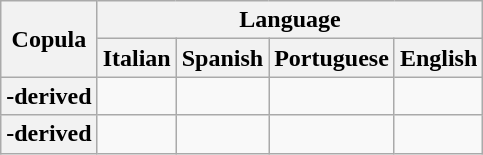<table class="wikitable">
<tr>
<th rowspan=2>Copula</th>
<th colspan=4>Language</th>
</tr>
<tr>
<th>Italian</th>
<th>Spanish</th>
<th>Portuguese</th>
<th>English</th>
</tr>
<tr align=left>
<th align=left>-derived</th>
<td></td>
<td></td>
<td></td>
<td></td>
</tr>
<tr align=left>
<th align=left>-derived</th>
<td></td>
<td></td>
<td></td>
<td></td>
</tr>
</table>
